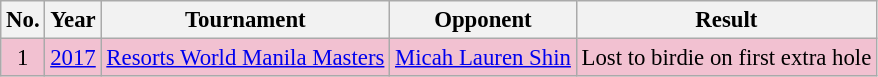<table class="wikitable" style="font-size:95%;">
<tr>
<th>No.</th>
<th>Year</th>
<th>Tournament</th>
<th>Opponent</th>
<th>Result</th>
</tr>
<tr style="background:#F2C1D1;">
<td align=center>1</td>
<td><a href='#'>2017</a></td>
<td><a href='#'>Resorts World Manila Masters</a></td>
<td> <a href='#'>Micah Lauren Shin</a></td>
<td>Lost to birdie on first extra hole</td>
</tr>
</table>
